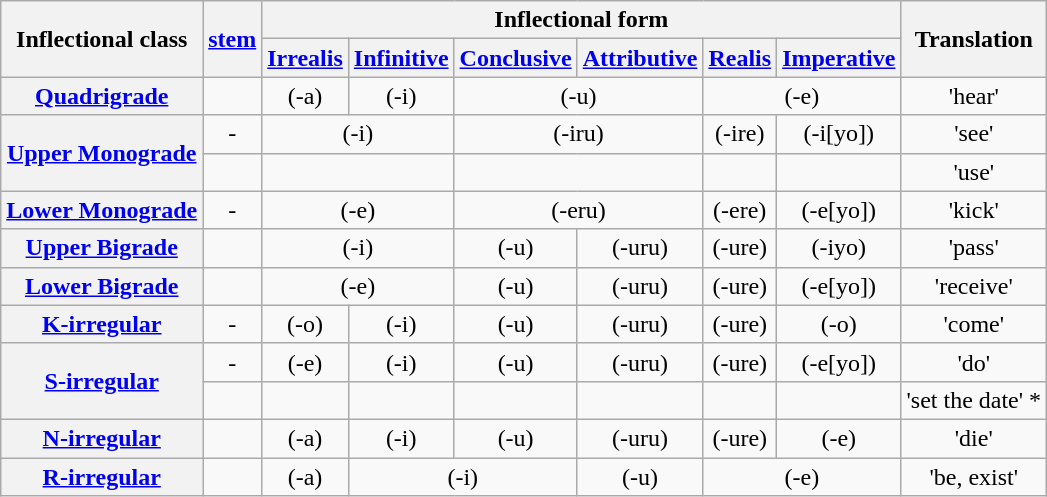<table class="wikitable" style="text-align: center">
<tr>
<th rowspan="2">Inflectional class<br></th>
<th rowspan="2"><a href='#'>stem</a><br></th>
<th colspan="6">Inflectional form<br></th>
<th rowspan="2">Translation</th>
</tr>
<tr>
<th><a href='#'>Irrealis</a><br></th>
<th><a href='#'>Infinitive</a><br></th>
<th><a href='#'>Conclusive</a><br></th>
<th><a href='#'>Attributive</a><br></th>
<th><a href='#'>Realis</a><br></th>
<th><a href='#'>Imperative</a><br></th>
</tr>
<tr>
<th><a href='#'>Quadrigrade</a><br></th>
<td></td>
<td> (-a)</td>
<td> (-i)</td>
<td colspan="2"> (-u)</td>
<td colspan="2"> (-e)</td>
<td>'hear'</td>
</tr>
<tr>
<th rowspan="2"><a href='#'>Upper Monograde</a><br></th>
<td>-</td>
<td colspan="2"> (-i)</td>
<td colspan="2"> (-iru)</td>
<td> (-ire)</td>
<td> (-i[yo])</td>
<td>'see'</td>
</tr>
<tr>
<td></td>
<td colspan="2"></td>
<td colspan="2"></td>
<td></td>
<td></td>
<td>'use'</td>
</tr>
<tr>
<th><a href='#'>Lower Monograde</a><br></th>
<td>-</td>
<td colspan="2"> (-e)</td>
<td colspan="2"> (-eru)</td>
<td> (-ere)</td>
<td> (-e[yo])</td>
<td>'kick'</td>
</tr>
<tr>
<th><a href='#'>Upper Bigrade</a><br></th>
<td></td>
<td colspan="2"> (-i)</td>
<td> (-u)</td>
<td> (-uru)</td>
<td> (-ure)</td>
<td> (-iyo)</td>
<td>'pass'</td>
</tr>
<tr>
<th><a href='#'>Lower Bigrade</a><br></th>
<td></td>
<td colspan="2"> (-e)</td>
<td> (-u)</td>
<td> (-uru)</td>
<td> (-ure)</td>
<td> (-e[yo])</td>
<td>'receive'</td>
</tr>
<tr>
<th><a href='#'>K-irregular</a><br></th>
<td>-</td>
<td> (-o)</td>
<td> (-i)</td>
<td> (-u)</td>
<td> (-uru)</td>
<td> (-ure)</td>
<td> (-o)</td>
<td>'come'</td>
</tr>
<tr>
<th rowspan="2"><a href='#'>S-irregular</a><br></th>
<td>-</td>
<td> (-e)</td>
<td> (-i)</td>
<td> (-u)</td>
<td> (-uru)</td>
<td> (-ure)</td>
<td> (-e[yo])</td>
<td>'do'</td>
</tr>
<tr>
<td></td>
<td></td>
<td></td>
<td></td>
<td></td>
<td></td>
<td></td>
<td>'set the date' *</td>
</tr>
<tr>
<th><a href='#'>N-irregular</a><br></th>
<td></td>
<td> (-a)</td>
<td> (-i)</td>
<td> (-u)</td>
<td> (-uru)</td>
<td> (-ure)</td>
<td> (-e)</td>
<td>'die'</td>
</tr>
<tr>
<th><a href='#'>R-irregular</a><br></th>
<td></td>
<td> (-a)</td>
<td colspan="2"> (-i)</td>
<td> (-u)</td>
<td colspan="2"> (-e)</td>
<td>'be, exist'</td>
</tr>
</table>
